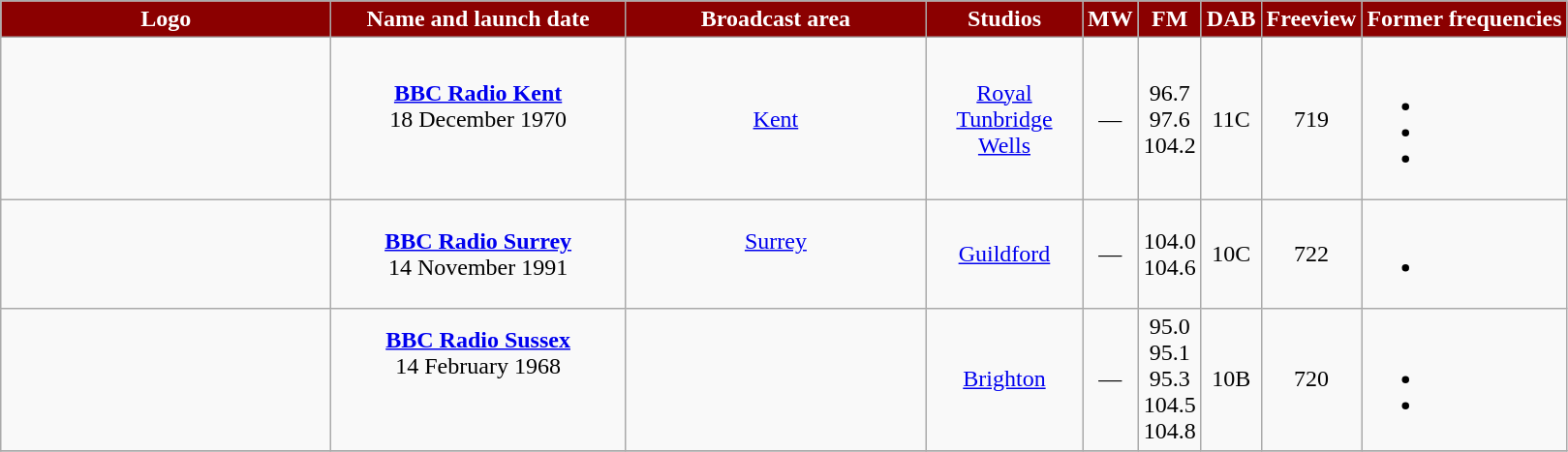<table class="wikitable" style="text-align: center;">
<tr>
<th style="color:white; background-color: #8B0000" width="220pt">Logo</th>
<th style="color:white; background-color: #8B0000" width="195pt">Name and launch date</th>
<th style="color:white; background-color: #8B0000" width="200pt">Broadcast area</th>
<th style="color:white; background-color: #8B0000" width="100pt">Studios</th>
<th style="color:white; background-color: #8B0000">MW<br></th>
<th style="color:white; background-color: #8B0000">FM<br></th>
<th style="color:white; background-color: #8B0000">DAB</th>
<th style="color:white; background-color: #8B0000">Freeview</th>
<th style="color:white; background-color: #8B0000">Former frequencies</th>
</tr>
<tr>
<td></td>
<td><strong><a href='#'>BBC Radio Kent</a></strong><br>18 December 1970<br><br></td>
<td><a href='#'>Kent</a></td>
<td><a href='#'>Royal Tunbridge Wells</a></td>
<td>—</td>
<td>96.7<br>97.6<br>104.2</td>
<td>11C</td>
<td>719</td>
<td><br><ul><li></li><li></li><li></li></ul></td>
</tr>
<tr>
<td></td>
<td><strong><a href='#'>BBC Radio Surrey</a></strong><br>14 November 1991<br></td>
<td><a href='#'>Surrey</a><br><br></td>
<td><a href='#'>Guildford</a></td>
<td>—</td>
<td>104.0<br>104.6</td>
<td>10C</td>
<td>722</td>
<td><br><ul><li></li></ul></td>
</tr>
<tr>
<td></td>
<td><strong><a href='#'>BBC Radio Sussex</a></strong><br>14 February 1968<br><br><br></td>
<td><br></td>
<td><a href='#'>Brighton</a></td>
<td>—</td>
<td>95.0<br>95.1<br>95.3<br>104.5<br>104.8</td>
<td>10B</td>
<td>720</td>
<td><br><ul><li></li><li></li></ul></td>
</tr>
<tr>
</tr>
</table>
